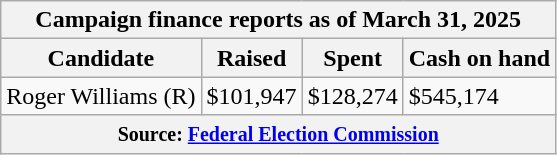<table class="wikitable sortable">
<tr>
<th colspan=4>Campaign finance reports as of March 31, 2025</th>
</tr>
<tr style="text-align:center;">
<th>Candidate</th>
<th>Raised</th>
<th>Spent</th>
<th>Cash on hand</th>
</tr>
<tr>
<td>Roger Williams (R)</td>
<td>$101,947</td>
<td>$128,274</td>
<td>$545,174</td>
</tr>
<tr>
<th colspan="4"><small>Source: <a href='#'>Federal Election Commission</a></small></th>
</tr>
</table>
